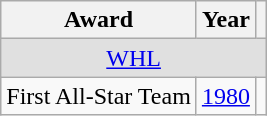<table class="wikitable">
<tr>
<th>Award</th>
<th>Year</th>
<th></th>
</tr>
<tr ALIGN="center" bgcolor="#e0e0e0">
<td colspan="3"><a href='#'>WHL</a></td>
</tr>
<tr>
<td>First All-Star Team</td>
<td><a href='#'>1980</a></td>
<td></td>
</tr>
</table>
